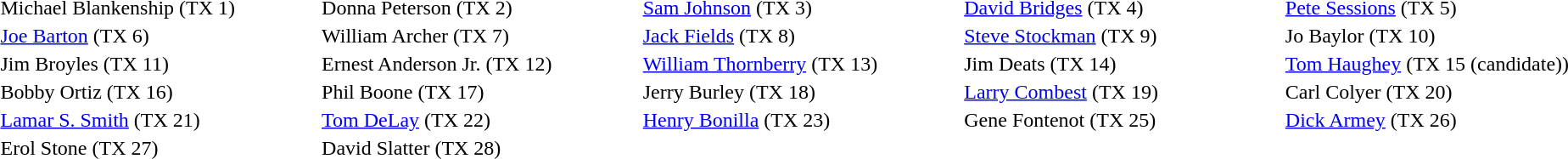<table width="100%">
<tr>
<td width="20%">Michael Blankenship (TX 1)</td>
<td width="20%">Donna Peterson (TX 2)</td>
<td width="20%"><a href='#'>Sam Johnson</a> (TX 3)</td>
<td width="20%"><a href='#'>David Bridges</a> (TX 4)</td>
<td width="20%"><a href='#'>Pete Sessions</a> (TX 5)</td>
</tr>
<tr>
<td><a href='#'>Joe Barton</a> (TX 6)</td>
<td>William Archer (TX 7)</td>
<td><a href='#'>Jack Fields</a> (TX 8)</td>
<td><a href='#'>Steve Stockman</a> (TX 9)</td>
<td>Jo Baylor (TX 10)</td>
</tr>
<tr>
<td>Jim Broyles (TX 11)</td>
<td>Ernest Anderson Jr. (TX 12)</td>
<td><a href='#'>William Thornberry</a> (TX 13)</td>
<td>Jim Deats (TX 14)</td>
<td><a href='#'>Tom Haughey</a> (TX 15 (candidate))</td>
</tr>
<tr>
<td>Bobby Ortiz (TX 16)</td>
<td>Phil Boone (TX 17)</td>
<td>Jerry Burley (TX 18)</td>
<td><a href='#'>Larry Combest</a> (TX 19)</td>
<td>Carl Colyer (TX 20)</td>
</tr>
<tr>
<td><a href='#'>Lamar S. Smith</a> (TX 21)</td>
<td><a href='#'>Tom DeLay</a> (TX 22)</td>
<td><a href='#'>Henry Bonilla</a> (TX 23)</td>
<td>Gene Fontenot (TX 25)</td>
<td><a href='#'>Dick Armey</a> (TX 26)</td>
</tr>
<tr>
<td>Erol Stone (TX 27)</td>
<td>David Slatter (TX 28)</td>
</tr>
</table>
